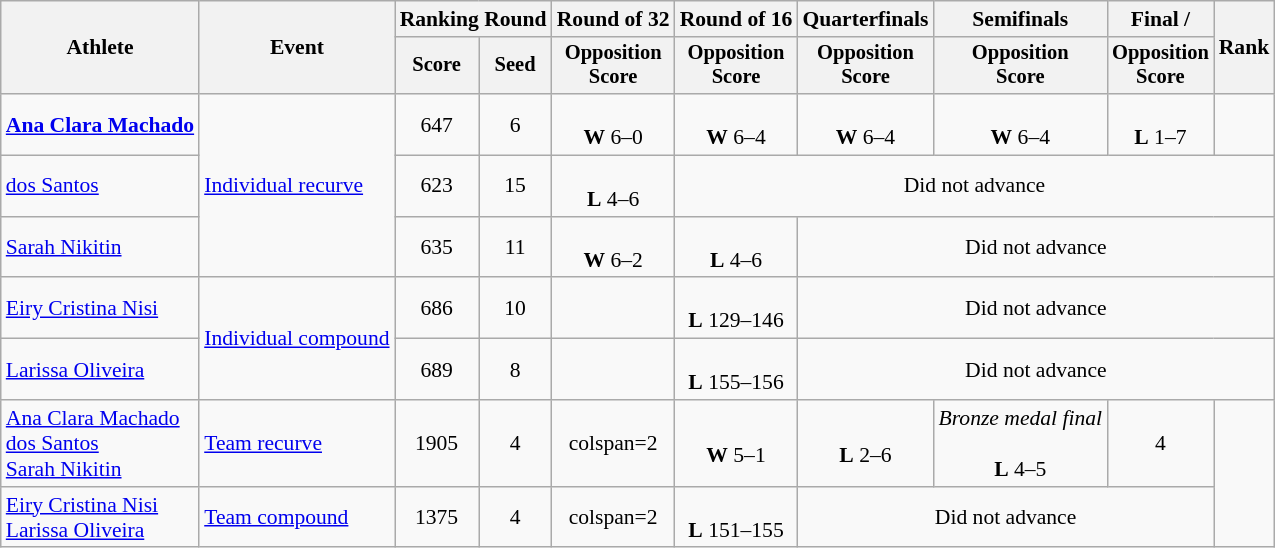<table class="wikitable" style="font-size:90%">
<tr>
<th rowspan="2">Athlete</th>
<th rowspan="2">Event</th>
<th colspan="2">Ranking Round</th>
<th>Round of 32</th>
<th>Round of 16</th>
<th>Quarterfinals</th>
<th>Semifinals</th>
<th>Final / </th>
<th rowspan="2">Rank</th>
</tr>
<tr style="font-size:95%">
<th>Score</th>
<th>Seed</th>
<th>Opposition<br>Score</th>
<th>Opposition<br>Score</th>
<th>Opposition<br>Score</th>
<th>Opposition<br>Score</th>
<th>Opposition<br>Score</th>
</tr>
<tr align=center>
<td align=left><strong><a href='#'>Ana Clara Machado</a></strong></td>
<td align=left rowspan=3><a href='#'>Individual recurve</a></td>
<td>647</td>
<td>6</td>
<td><br><strong>W</strong> 6–0</td>
<td><br><strong>W</strong> 6–4</td>
<td><br><strong>W</strong> 6–4</td>
<td><br><strong>W</strong> 6–4</td>
<td><br><strong>L</strong> 1–7</td>
<td></td>
</tr>
<tr align=center>
<td align=left><a href='#'> dos Santos</a></td>
<td>623</td>
<td>15</td>
<td><br><strong>L</strong> 4–6</td>
<td colspan=5>Did not advance</td>
</tr>
<tr align=center>
<td align=left><a href='#'>Sarah Nikitin</a></td>
<td>635</td>
<td>11</td>
<td><br><strong>W</strong> 6–2</td>
<td><br><strong>L</strong> 4–6</td>
<td colspan=4>Did not advance</td>
</tr>
<tr align=center>
<td align=left><a href='#'>Eiry Cristina Nisi</a></td>
<td align=left rowspan=2><a href='#'>Individual compound</a></td>
<td>686</td>
<td>10</td>
<td></td>
<td><br><strong>L</strong> 129–146</td>
<td colspan=4>Did not advance</td>
</tr>
<tr align=center>
<td align=left><a href='#'>Larissa Oliveira</a></td>
<td>689</td>
<td>8</td>
<td></td>
<td><br><strong>L</strong> 155–156</td>
<td colspan=4>Did not advance</td>
</tr>
<tr align=center>
<td align=left><a href='#'>Ana Clara Machado</a><br><a href='#'> dos Santos</a><br><a href='#'>Sarah Nikitin</a></td>
<td align=left><a href='#'>Team recurve</a></td>
<td>1905</td>
<td>4</td>
<td>colspan=2 </td>
<td><br><strong>W</strong> 5–1</td>
<td><br><strong>L</strong> 2–6</td>
<td><em>Bronze medal final</em><br><br><strong>L</strong> 4–5</td>
<td>4</td>
</tr>
<tr align=center>
<td align=left><a href='#'>Eiry Cristina Nisi</a><br><a href='#'>Larissa Oliveira</a></td>
<td align=left><a href='#'>Team compound</a></td>
<td>1375</td>
<td>4</td>
<td>colspan=2 </td>
<td><br><strong>L</strong> 151–155</td>
<td colspan=3>Did not advance</td>
</tr>
</table>
